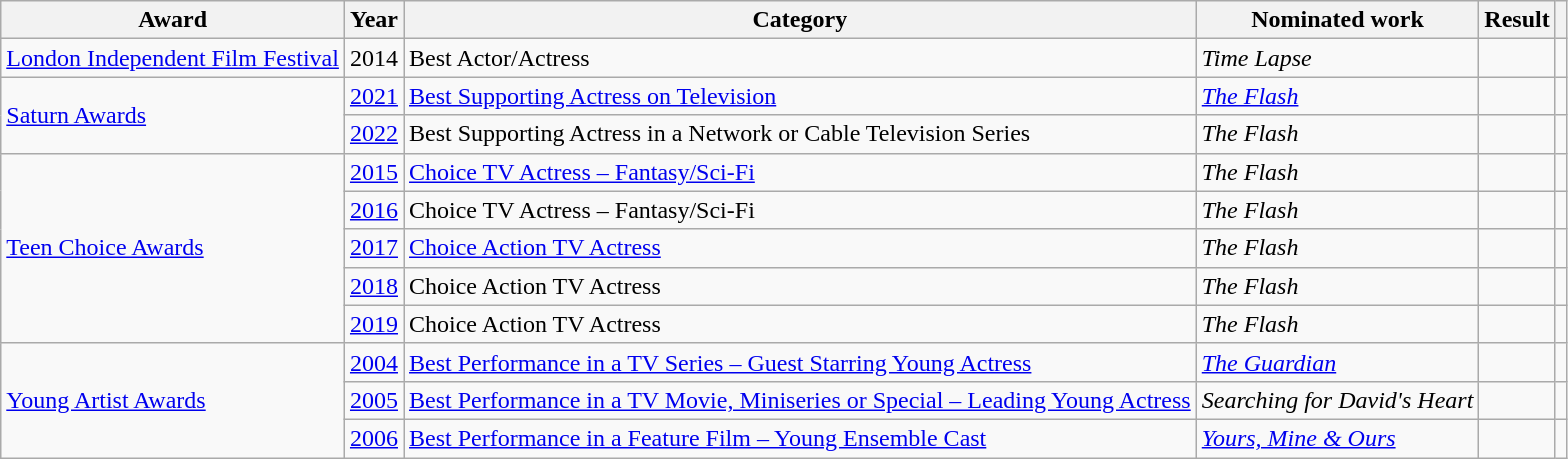<table class="wikitable sortable plainrowheaders">
<tr>
<th>Award</th>
<th>Year</th>
<th>Category</th>
<th>Nominated work</th>
<th>Result</th>
<th class="unsortable"></th>
</tr>
<tr>
<td style="white-space:nowrap;"><a href='#'>London Independent Film Festival</a></td>
<td>2014</td>
<td>Best Actor/Actress</td>
<td><em>Time Lapse</em></td>
<td></td>
<td style="text-align:center;"></td>
</tr>
<tr>
<td rowspan="2"><a href='#'>Saturn Awards</a></td>
<td><a href='#'>2021</a></td>
<td><a href='#'>Best Supporting Actress on Television</a></td>
<td data-sort-value="Flash, The"><em><a href='#'>The Flash</a></em></td>
<td></td>
<td style="text-align:center;"></td>
</tr>
<tr>
<td><a href='#'>2022</a></td>
<td>Best Supporting Actress in a Network or Cable Television Series</td>
<td data-sort-value="Flash, The"><em>The Flash</em></td>
<td></td>
<td style="text-align:center;"></td>
</tr>
<tr>
<td rowspan="5"><a href='#'>Teen Choice Awards</a></td>
<td><a href='#'>2015</a></td>
<td><a href='#'>Choice TV Actress – Fantasy/Sci-Fi</a></td>
<td data-sort-value="Flash, The"><em>The Flash</em></td>
<td></td>
<td style="text-align:center;"></td>
</tr>
<tr>
<td><a href='#'>2016</a></td>
<td>Choice TV Actress – Fantasy/Sci-Fi</td>
<td data-sort-value="Flash, The"><em>The Flash</em></td>
<td></td>
<td style="text-align:center;"></td>
</tr>
<tr>
<td><a href='#'>2017</a></td>
<td><a href='#'>Choice Action TV Actress</a></td>
<td data-sort-value="Flash, The"><em>The Flash</em></td>
<td></td>
<td style="text-align:center;"></td>
</tr>
<tr>
<td><a href='#'>2018</a></td>
<td>Choice Action TV Actress</td>
<td data-sort-value="Flash, The"><em>The Flash</em></td>
<td></td>
<td style="text-align:center;"></td>
</tr>
<tr>
<td><a href='#'>2019</a></td>
<td>Choice Action TV Actress</td>
<td data-sort-value="Flash, The"><em>The Flash</em></td>
<td></td>
<td style="text-align:center;"></td>
</tr>
<tr>
<td rowspan="3"><a href='#'>Young Artist Awards</a></td>
<td><a href='#'>2004</a></td>
<td><a href='#'>Best Performance in a TV Series – Guest Starring Young Actress</a></td>
<td data-sort-value="Guardian, The"><em><a href='#'>The Guardian</a></em></td>
<td></td>
<td style="text-align:center;"></td>
</tr>
<tr>
<td><a href='#'>2005</a></td>
<td><a href='#'>Best Performance in a TV Movie, Miniseries or Special – Leading Young Actress</a></td>
<td style="white-space:nowrap;"><em>Searching for David's Heart</em></td>
<td></td>
<td style="text-align:center;"></td>
</tr>
<tr>
<td><a href='#'>2006</a></td>
<td><a href='#'>Best Performance in a Feature Film – Young Ensemble Cast</a></td>
<td><em><a href='#'>Yours, Mine & Ours</a></em></td>
<td></td>
<td style="text-align:center;"></td>
</tr>
</table>
